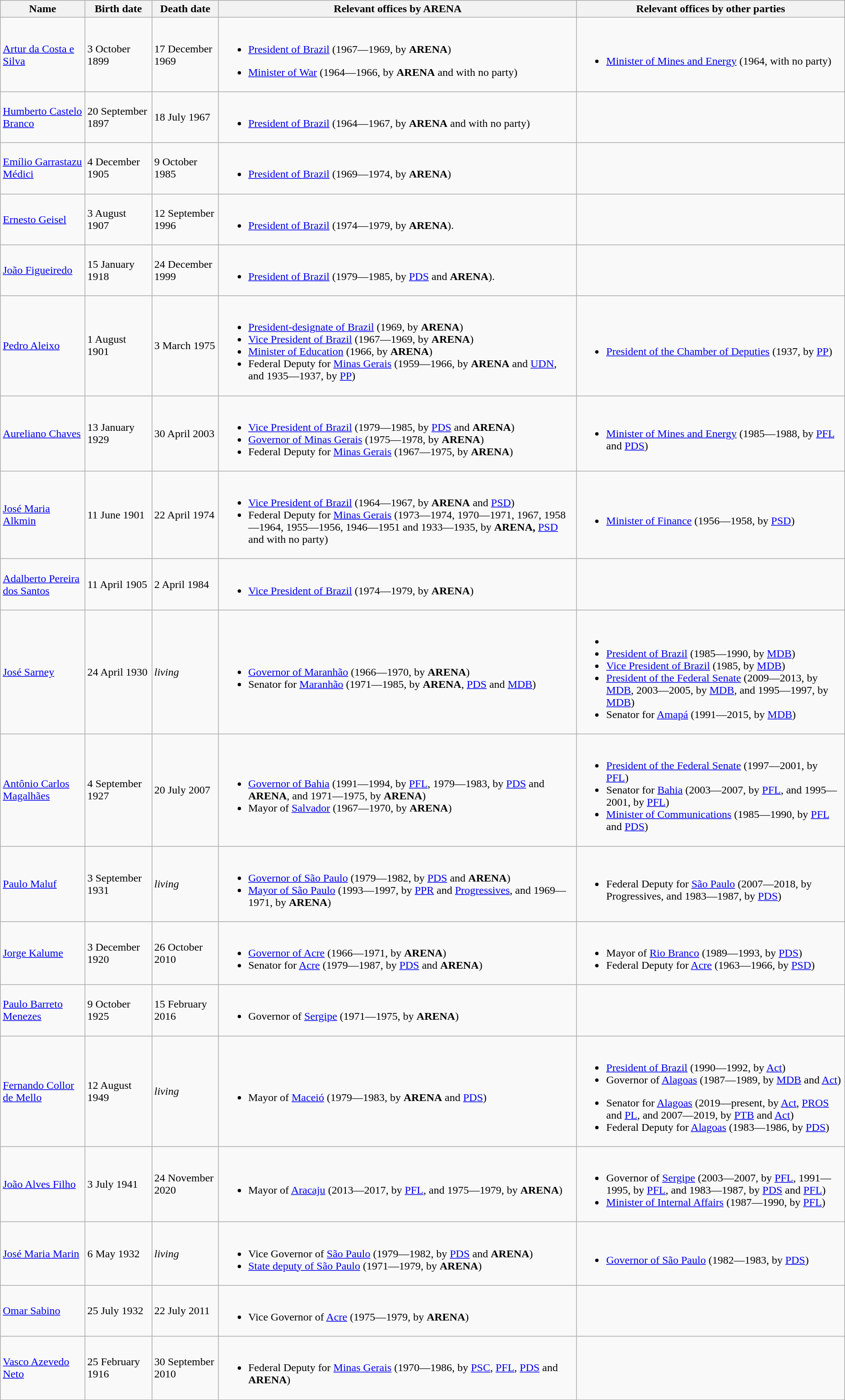<table class="wikitable">
<tr>
<th>Name</th>
<th>Birth date</th>
<th>Death date</th>
<th>Relevant offices by ARENA</th>
<th>Relevant offices by other parties</th>
</tr>
<tr>
<td><a href='#'>Artur da Costa e Silva</a></td>
<td>3 October 1899</td>
<td>17 December 1969</td>
<td><br><ul><li><a href='#'>President of Brazil</a> (1967—1969, by <strong>ARENA</strong>)</li></ul><ul><li><a href='#'>Minister of War</a> (1964—1966, by <strong>ARENA</strong> and with no party)</li></ul></td>
<td><br><ul><li><a href='#'>Minister of Mines and Energy</a> (1964, with no party)</li></ul></td>
</tr>
<tr>
<td><a href='#'>Humberto Castelo Branco</a></td>
<td>20 September 1897</td>
<td>18 July 1967</td>
<td><br><ul><li><a href='#'>President of Brazil</a> (1964—1967, by <strong>ARENA</strong> and with no party)</li></ul></td>
<td></td>
</tr>
<tr>
<td><a href='#'>Emílio Garrastazu Médici</a></td>
<td>4 December 1905</td>
<td>9 October 1985</td>
<td><br><ul><li><a href='#'>President of Brazil</a> (1969—1974, by <strong>ARENA</strong>)</li></ul></td>
<td></td>
</tr>
<tr>
<td><a href='#'>Ernesto Geisel</a></td>
<td>3 August 1907</td>
<td>12 September 1996</td>
<td><br><ul><li><a href='#'>President of Brazil</a> (1974—1979, by <strong>ARENA</strong>).</li></ul></td>
<td></td>
</tr>
<tr>
<td><a href='#'>João Figueiredo</a></td>
<td>15 January 1918</td>
<td>24 December 1999</td>
<td><br><ul><li><a href='#'>President of Brazil</a> (1979—1985, by <a href='#'>PDS</a> and <strong>ARENA</strong>).</li></ul></td>
<td></td>
</tr>
<tr>
<td><a href='#'>Pedro Aleixo</a></td>
<td>1 August 1901</td>
<td>3 March 1975</td>
<td><br><ul><li><a href='#'>President-designate of Brazil</a> (1969, by <strong>ARENA</strong>)</li><li><a href='#'>Vice President of Brazil</a> (1967—1969, by <strong>ARENA</strong>)</li><li><a href='#'>Minister of Education</a> (1966, by <strong>ARENA</strong>)</li><li>Federal Deputy for <a href='#'>Minas Gerais</a> (1959—1966, by <strong>ARENA</strong> and <a href='#'>UDN</a>, and 1935—1937, by <a href='#'>PP</a>)</li></ul></td>
<td><br><ul><li><a href='#'>President of the Chamber of Deputies</a> (1937, by <a href='#'>PP</a>)</li></ul></td>
</tr>
<tr>
<td><a href='#'>Aureliano Chaves</a></td>
<td>13 January 1929</td>
<td>30 April 2003</td>
<td><br><ul><li><a href='#'>Vice President of Brazil</a> (1979—1985, by <a href='#'>PDS</a> and <strong>ARENA</strong>)</li><li><a href='#'>Governor of Minas Gerais</a> (1975—1978, by <strong>ARENA</strong>)</li><li>Federal Deputy for <a href='#'>Minas Gerais</a> (1967—1975, by <strong>ARENA</strong>)</li></ul></td>
<td><br><ul><li><a href='#'>Minister of Mines and Energy</a> (1985—1988, by <a href='#'>PFL</a> and <a href='#'>PDS</a>)</li></ul></td>
</tr>
<tr>
<td><a href='#'>José Maria Alkmin</a></td>
<td>11 June 1901</td>
<td>22 April 1974</td>
<td><br><ul><li><a href='#'>Vice President of Brazil</a> (1964—1967, by <strong>ARENA</strong> and <a href='#'>PSD</a>)</li><li>Federal Deputy for <a href='#'>Minas Gerais</a> (1973—1974, 1970—1971, 1967, 1958—1964, 1955—1956, 1946—1951 and 1933—1935, by <strong>ARENA,</strong> <a href='#'>PSD</a> and with no party)</li></ul></td>
<td><br><ul><li><a href='#'>Minister of Finance</a> (1956—1958, by <a href='#'>PSD</a>)</li></ul></td>
</tr>
<tr>
<td><a href='#'>Adalberto Pereira dos Santos</a></td>
<td>11 April 1905</td>
<td>2 April 1984</td>
<td><br><ul><li><a href='#'>Vice President of Brazil</a> (1974—1979, by <strong>ARENA</strong>)</li></ul></td>
<td></td>
</tr>
<tr>
<td><a href='#'>José Sarney</a></td>
<td>24 April 1930</td>
<td><em>living</em></td>
<td><br><ul><li><a href='#'>Governor of Maranhão</a> (1966—1970, by <strong>ARENA</strong>)</li><li>Senator for <a href='#'>Maranhão</a> (1971—1985, by <strong>ARENA</strong>, <a href='#'>PDS</a> and <a href='#'>MDB</a>)</li></ul></td>
<td><br><ul><li></li><li><a href='#'>President of Brazil</a> (1985—1990, by <a href='#'>MDB</a>)</li><li><a href='#'>Vice President of Brazil</a> (1985, by <a href='#'>MDB</a>)</li><li><a href='#'>President of the Federal Senate</a> (2009—2013, by <a href='#'>MDB</a>, 2003—2005, by <a href='#'>MDB</a>, and 1995—1997, by <a href='#'>MDB</a>)</li><li>Senator for <a href='#'>Amapá</a> (1991—2015, by <a href='#'>MDB</a>)</li></ul></td>
</tr>
<tr>
<td><a href='#'>Antônio Carlos Magalhães</a></td>
<td>4 September 1927</td>
<td>20 July 2007</td>
<td><br><ul><li><a href='#'>Governor of Bahia</a> (1991—1994, by <a href='#'>PFL</a>, 1979—1983, by <a href='#'>PDS</a> and <strong>ARENA</strong>, and 1971—1975, by <strong>ARENA</strong>)</li><li>Mayor of <a href='#'>Salvador</a> (1967—1970, by <strong>ARENA</strong>)</li></ul></td>
<td><br><ul><li><a href='#'>President of the Federal Senate</a> (1997—2001, by <a href='#'>PFL</a>)</li><li>Senator for <a href='#'>Bahia</a> (2003—2007, by <a href='#'>PFL</a>, and 1995—2001, by <a href='#'>PFL</a>)</li><li><a href='#'>Minister of Communications</a> (1985—1990, by <a href='#'>PFL</a> and <a href='#'>PDS</a>)</li></ul></td>
</tr>
<tr>
<td><a href='#'>Paulo Maluf</a></td>
<td>3 September 1931</td>
<td><em>living</em></td>
<td><br><ul><li><a href='#'>Governor of São Paulo</a> (1979—1982, by <a href='#'>PDS</a> and <strong>ARENA</strong>)</li><li><a href='#'>Mayor of São Paulo</a> (1993—1997, by <a href='#'>PPR</a> and <a href='#'>Progressives</a>, and 1969—1971, by <strong>ARENA</strong>)</li></ul></td>
<td><br><ul><li>Federal Deputy for <a href='#'>São Paulo</a> (2007—2018, by Progressives, and 1983—1987, by <a href='#'>PDS</a>)</li></ul></td>
</tr>
<tr>
<td><a href='#'>Jorge Kalume</a></td>
<td>3 December 1920</td>
<td>26 October 2010</td>
<td><br><ul><li><a href='#'>Governor of Acre</a> (1966—1971, by <strong>ARENA</strong>)</li><li>Senator for <a href='#'>Acre</a> (1979—1987, by <a href='#'>PDS</a> and <strong>ARENA</strong>)</li></ul></td>
<td><br><ul><li>Mayor of <a href='#'>Rio Branco</a> (1989—1993, by <a href='#'>PDS</a>)</li><li>Federal Deputy for <a href='#'>Acre</a> (1963—1966, by <a href='#'>PSD</a>)</li></ul></td>
</tr>
<tr>
<td><a href='#'>Paulo Barreto Menezes</a></td>
<td>9 October 1925</td>
<td>15 February 2016</td>
<td><br><ul><li>Governor of <a href='#'>Sergipe</a> (1971—1975, by <strong>ARENA</strong>)</li></ul></td>
<td></td>
</tr>
<tr>
<td><a href='#'>Fernando Collor de Mello</a></td>
<td>12 August 1949</td>
<td><em>living</em></td>
<td><br><ul><li>Mayor of <a href='#'>Maceió</a> (1979—1983, by <strong>ARENA</strong> and <a href='#'>PDS</a>)</li></ul></td>
<td><br><ul><li><a href='#'>President of Brazil</a> (1990—1992, by <a href='#'>Act</a>)</li><li>Governor of <a href='#'>Alagoas</a> (1987—1989, by <a href='#'>MDB</a> and <a href='#'>Act</a>)</li></ul><ul><li>Senator for <a href='#'>Alagoas</a> (2019—present, by <a href='#'>Act</a>, <a href='#'>PROS</a> and <a href='#'>PL</a>, and 2007—2019, by <a href='#'>PTB</a> and <a href='#'>Act</a>)</li><li>Federal Deputy for <a href='#'>Alagoas</a> (1983—1986, by <a href='#'>PDS</a>)</li></ul></td>
</tr>
<tr>
<td><a href='#'>João Alves Filho</a></td>
<td>3 July 1941</td>
<td>24 November 2020</td>
<td><br><ul><li>Mayor of <a href='#'>Aracaju</a> (2013—2017, by <a href='#'>PFL</a>, and 1975—1979, by <strong>ARENA</strong>)</li></ul></td>
<td><br><ul><li>Governor of <a href='#'>Sergipe</a> (2003—2007, by <a href='#'>PFL</a>, 1991—1995, by <a href='#'>PFL</a>, and 1983—1987, by <a href='#'>PDS</a> and <a href='#'>PFL</a>)</li><li><a href='#'>Minister of Internal Affairs</a> (1987—1990, by <a href='#'>PFL</a>)</li></ul></td>
</tr>
<tr>
<td><a href='#'>José Maria Marin</a></td>
<td>6 May 1932</td>
<td><em>living</em></td>
<td><br><ul><li>Vice Governor of <a href='#'>São Paulo</a> (1979—1982, by <a href='#'>PDS</a> and <strong>ARENA</strong>)</li><li><a href='#'>State deputy of São Paulo</a> (1971—1979, by <strong>ARENA</strong>)</li></ul></td>
<td><br><ul><li><a href='#'>Governor of São Paulo</a> (1982—1983, by <a href='#'>PDS</a>)</li></ul></td>
</tr>
<tr>
<td><a href='#'>Omar Sabino</a></td>
<td>25 July 1932</td>
<td>22 July 2011</td>
<td><br><ul><li>Vice Governor of <a href='#'>Acre</a> (1975—1979, by <strong>ARENA</strong>)</li></ul></td>
<td></td>
</tr>
<tr>
<td><a href='#'>Vasco Azevedo Neto</a></td>
<td>25 February 1916</td>
<td>30 September 2010</td>
<td><br><ul><li>Federal Deputy for <a href='#'>Minas Gerais</a> (1970—1986, by <a href='#'>PSC</a>, <a href='#'>PFL</a>, <a href='#'>PDS</a> and <strong>ARENA</strong>)</li></ul></td>
<td></td>
</tr>
</table>
